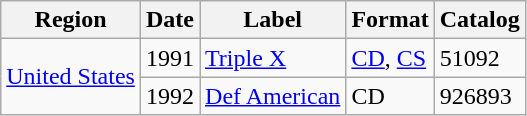<table class="wikitable">
<tr>
<th>Region</th>
<th>Date</th>
<th>Label</th>
<th>Format</th>
<th>Catalog</th>
</tr>
<tr>
<td rowspan="2"><a href='#'>United States</a></td>
<td>1991</td>
<td><a href='#'>Triple X</a></td>
<td><a href='#'>CD</a>, <a href='#'>CS</a></td>
<td>51092</td>
</tr>
<tr>
<td>1992</td>
<td><a href='#'>Def American</a></td>
<td>CD</td>
<td>926893</td>
</tr>
</table>
